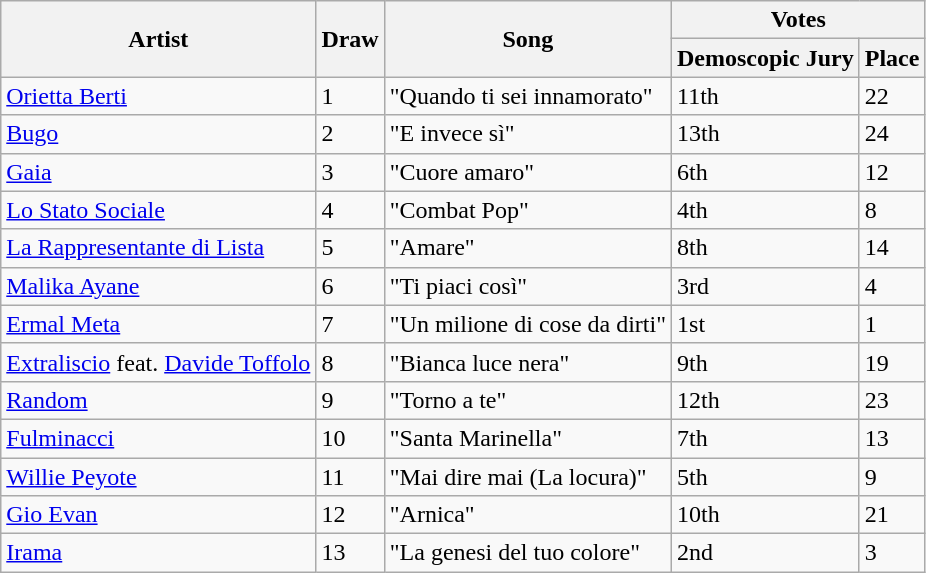<table class="wikitable sortable">
<tr>
<th rowspan="2">Artist</th>
<th rowspan="2">Draw</th>
<th rowspan="2">Song</th>
<th colspan="2">Votes</th>
</tr>
<tr>
<th>Demoscopic Jury</th>
<th>Place</th>
</tr>
<tr>
<td><a href='#'>Orietta Berti</a></td>
<td>1</td>
<td>"Quando ti sei innamorato"</td>
<td>11th</td>
<td>22</td>
</tr>
<tr>
<td><a href='#'>Bugo</a></td>
<td>2</td>
<td>"E invece sì"</td>
<td>13th</td>
<td>24</td>
</tr>
<tr>
<td><a href='#'>Gaia</a></td>
<td>3</td>
<td>"Cuore amaro"</td>
<td>6th</td>
<td>12</td>
</tr>
<tr>
<td><a href='#'>Lo Stato Sociale</a></td>
<td>4</td>
<td>"Combat Pop"</td>
<td>4th</td>
<td>8</td>
</tr>
<tr>
<td><a href='#'>La Rappresentante di Lista</a></td>
<td>5</td>
<td>"Amare"</td>
<td>8th</td>
<td>14</td>
</tr>
<tr>
<td><a href='#'>Malika Ayane</a></td>
<td>6</td>
<td>"Ti piaci così"</td>
<td>3rd</td>
<td>4</td>
</tr>
<tr>
<td><a href='#'>Ermal Meta</a></td>
<td>7</td>
<td>"Un milione di cose da dirti"</td>
<td>1st</td>
<td>1</td>
</tr>
<tr>
<td><a href='#'>Extraliscio</a> feat. <a href='#'>Davide Toffolo</a></td>
<td>8</td>
<td>"Bianca luce nera"</td>
<td>9th</td>
<td>19</td>
</tr>
<tr>
<td><a href='#'>Random</a></td>
<td>9</td>
<td>"Torno a te"</td>
<td>12th</td>
<td>23</td>
</tr>
<tr>
<td><a href='#'>Fulminacci</a></td>
<td>10</td>
<td>"Santa Marinella"</td>
<td>7th</td>
<td>13</td>
</tr>
<tr>
<td><a href='#'>Willie Peyote</a></td>
<td>11</td>
<td>"Mai dire mai (La locura)"</td>
<td>5th</td>
<td>9</td>
</tr>
<tr>
<td><a href='#'>Gio Evan</a></td>
<td>12</td>
<td>"Arnica"</td>
<td>10th</td>
<td>21</td>
</tr>
<tr>
<td><a href='#'>Irama</a></td>
<td>13</td>
<td>"La genesi del tuo colore"</td>
<td>2nd</td>
<td>3</td>
</tr>
</table>
